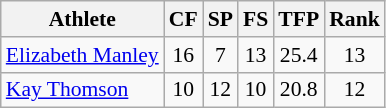<table class="wikitable" border="1" style="font-size:90%">
<tr>
<th>Athlete</th>
<th>CF</th>
<th>SP</th>
<th>FS</th>
<th>TFP</th>
<th>Rank</th>
</tr>
<tr align=center>
<td align=left><a href='#'>Elizabeth Manley</a></td>
<td>16</td>
<td>7</td>
<td>13</td>
<td>25.4</td>
<td>13</td>
</tr>
<tr align=center>
<td align=left><a href='#'>Kay Thomson</a></td>
<td>10</td>
<td>12</td>
<td>10</td>
<td>20.8</td>
<td>12</td>
</tr>
</table>
